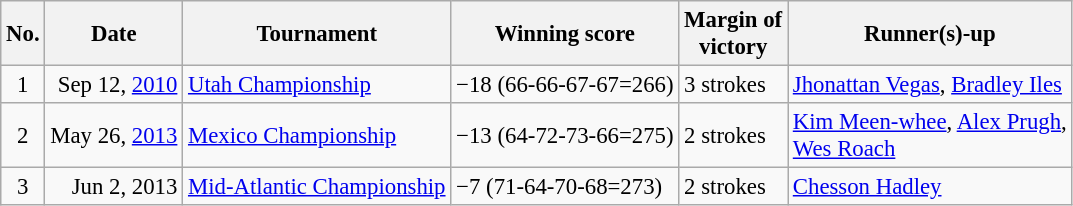<table class="wikitable" style="font-size:95%;">
<tr>
<th>No.</th>
<th>Date</th>
<th>Tournament</th>
<th>Winning score</th>
<th>Margin of<br>victory</th>
<th>Runner(s)-up</th>
</tr>
<tr>
<td align=center>1</td>
<td align=right>Sep 12, <a href='#'>2010</a></td>
<td><a href='#'>Utah Championship</a></td>
<td>−18 (66-66-67-67=266)</td>
<td>3 strokes</td>
<td> <a href='#'>Jhonattan Vegas</a>,  <a href='#'>Bradley Iles</a></td>
</tr>
<tr>
<td align=center>2</td>
<td align=right>May 26, <a href='#'>2013</a></td>
<td><a href='#'>Mexico Championship</a></td>
<td>−13 (64-72-73-66=275)</td>
<td>2 strokes</td>
<td> <a href='#'>Kim Meen-whee</a>,  <a href='#'>Alex Prugh</a>,<br> <a href='#'>Wes Roach</a></td>
</tr>
<tr>
<td align=center>3</td>
<td align=right>Jun 2, 2013</td>
<td><a href='#'>Mid-Atlantic Championship</a></td>
<td>−7 (71-64-70-68=273)</td>
<td>2 strokes</td>
<td> <a href='#'>Chesson Hadley</a></td>
</tr>
</table>
